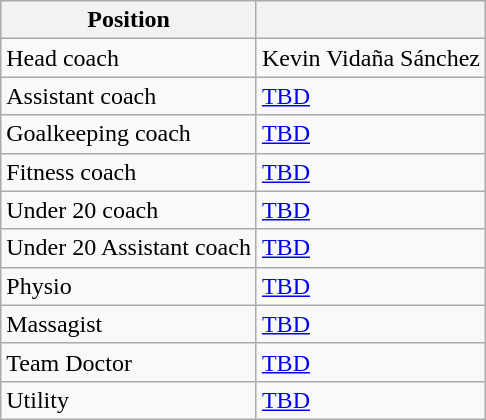<table class=wikitable>
<tr>
<th>Position</th>
<th></th>
</tr>
<tr>
<td>Head coach</td>
<td> Kevin Vidaña Sánchez</td>
</tr>
<tr>
<td>Assistant coach</td>
<td> <a href='#'>TBD</a></td>
</tr>
<tr>
<td>Goalkeeping coach</td>
<td> <a href='#'>TBD</a></td>
</tr>
<tr>
<td>Fitness coach</td>
<td> <a href='#'>TBD</a></td>
</tr>
<tr>
<td>Under 20 coach</td>
<td> <a href='#'>TBD</a></td>
</tr>
<tr>
<td>Under 20 Assistant coach</td>
<td> <a href='#'>TBD</a></td>
</tr>
<tr>
<td>Physio</td>
<td> <a href='#'>TBD</a></td>
</tr>
<tr>
<td>Massagist</td>
<td> <a href='#'>TBD</a></td>
</tr>
<tr>
<td>Team Doctor</td>
<td> <a href='#'>TBD</a></td>
</tr>
<tr>
<td>Utility</td>
<td> <a href='#'>TBD</a></td>
</tr>
</table>
